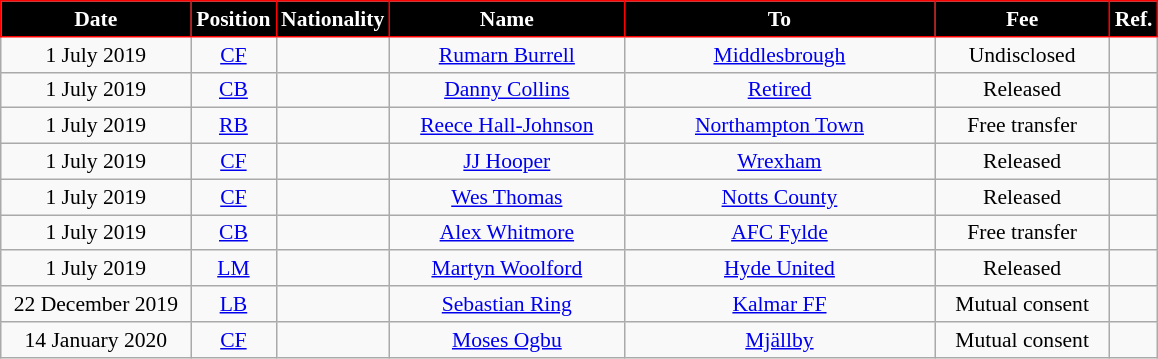<table class="wikitable"  style="text-align:center; font-size:90%; ">
<tr>
<th style="background:black; color:#FFFFFF;border:1px solid red; width:120px;">Date</th>
<th style="background:black; color:#FFFFFF;border:1px solid red; width:50px;">Position</th>
<th style="background:black; color:#FFFFFF;border:1px solid red; width:50px;">Nationality</th>
<th style="background:black; color:#FFFFFF;border:1px solid red; width:150px;">Name</th>
<th style="background:black; color:#FFFFFF;border:1px solid red; width:200px;">To</th>
<th style="background:black; color:#FFFFFF;border:1px solid red; width:110px;">Fee</th>
<th style="background:black; color:#FFFFFF;border:1px solid red; width:25px;">Ref.</th>
</tr>
<tr>
<td>1 July 2019</td>
<td><a href='#'>CF</a></td>
<td></td>
<td><a href='#'>Rumarn Burrell</a></td>
<td> <a href='#'>Middlesbrough</a></td>
<td>Undisclosed</td>
<td></td>
</tr>
<tr>
<td>1 July 2019</td>
<td><a href='#'>CB</a></td>
<td></td>
<td><a href='#'>Danny Collins</a></td>
<td> <a href='#'>Retired</a></td>
<td>Released</td>
<td></td>
</tr>
<tr>
<td>1 July 2019</td>
<td><a href='#'>RB</a></td>
<td></td>
<td><a href='#'>Reece Hall-Johnson</a></td>
<td> <a href='#'>Northampton Town</a></td>
<td>Free transfer</td>
<td></td>
</tr>
<tr>
<td>1 July 2019</td>
<td><a href='#'>CF</a></td>
<td></td>
<td><a href='#'>JJ Hooper</a></td>
<td> <a href='#'>Wrexham</a></td>
<td>Released</td>
<td></td>
</tr>
<tr>
<td>1 July 2019</td>
<td><a href='#'>CF</a></td>
<td></td>
<td><a href='#'>Wes Thomas</a></td>
<td> <a href='#'>Notts County</a></td>
<td>Released</td>
<td></td>
</tr>
<tr>
<td>1 July 2019</td>
<td><a href='#'>CB</a></td>
<td></td>
<td><a href='#'>Alex Whitmore</a></td>
<td> <a href='#'>AFC Fylde</a></td>
<td>Free transfer</td>
<td></td>
</tr>
<tr>
<td>1 July 2019</td>
<td><a href='#'>LM</a></td>
<td></td>
<td><a href='#'>Martyn Woolford</a></td>
<td> <a href='#'>Hyde United</a></td>
<td>Released</td>
<td></td>
</tr>
<tr>
<td>22 December 2019</td>
<td><a href='#'>LB</a></td>
<td></td>
<td><a href='#'>Sebastian Ring</a></td>
<td> <a href='#'>Kalmar FF</a></td>
<td>Mutual consent</td>
<td></td>
</tr>
<tr>
<td>14 January 2020</td>
<td><a href='#'>CF</a></td>
<td></td>
<td><a href='#'>Moses Ogbu</a></td>
<td> <a href='#'>Mjällby</a></td>
<td>Mutual consent</td>
<td></td>
</tr>
</table>
